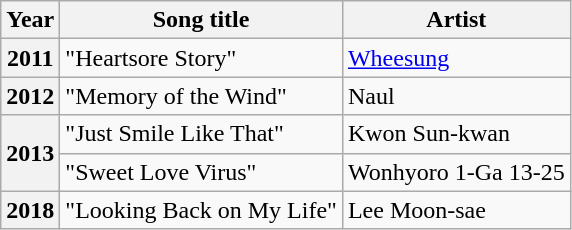<table class="wikitable plainrowheaders sortable">
<tr>
<th scope="col">Year</th>
<th scope="col">Song title</th>
<th scope="col">Artist</th>
</tr>
<tr>
<th scope="row">2011</th>
<td>"Heartsore Story" </td>
<td><a href='#'>Wheesung</a></td>
</tr>
<tr>
<th scope="row">2012</th>
<td>"Memory of the Wind" </td>
<td>Naul</td>
</tr>
<tr>
<th scope="row" rowspan="2">2013</th>
<td>"Just Smile Like That" </td>
<td>Kwon Sun-kwan</td>
</tr>
<tr>
<td>"Sweet Love Virus"</td>
<td>Wonhyoro 1-Ga 13-25</td>
</tr>
<tr>
<th scope="row">2018</th>
<td>"Looking Back on My Life"  </td>
<td>Lee Moon-sae</td>
</tr>
</table>
